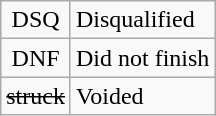<table class="wikitable">
<tr>
<td style="text-align:center;">DSQ</td>
<td>Disqualified</td>
</tr>
<tr>
<td style="text-align:center;">DNF</td>
<td>Did not finish</td>
</tr>
<tr>
<td style="text-align:center;"><del>struck</del></td>
<td>Voided</td>
</tr>
</table>
